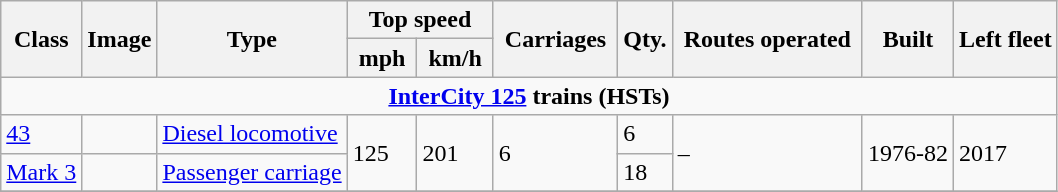<table class="wikitable">
<tr ---- bgcolor="#f9f9f9">
<th rowspan="2"> Class </th>
<th rowspan="2">Image</th>
<th rowspan="2"> Type </th>
<th colspan="2"> Top speed </th>
<th rowspan="2"> Carriages </th>
<th rowspan="2">Qty.</th>
<th rowspan="2"> Routes operated </th>
<th rowspan="2"> Built </th>
<th rowspan="2">Left fleet</th>
</tr>
<tr ---- bgcolor="#f9f9f9">
<th> mph </th>
<th> km/h </th>
</tr>
<tr>
<td colspan="10" style="text-align:center;"><strong><a href='#'>InterCity 125</a> trains (HSTs)</strong></td>
</tr>
<tr>
<td><a href='#'>43</a></td>
<td><br></td>
<td><a href='#'>Diesel locomotive</a></td>
<td rowspan="2">125</td>
<td rowspan="2">201</td>
<td rowspan="2">6</td>
<td>6</td>
<td rowspan="2"> – </td>
<td rowspan="2">1976-82</td>
<td rowspan="2">2017</td>
</tr>
<tr>
<td><a href='#'>Mark 3</a></td>
<td></td>
<td><a href='#'>Passenger carriage</a></td>
<td>18</td>
</tr>
<tr>
</tr>
</table>
